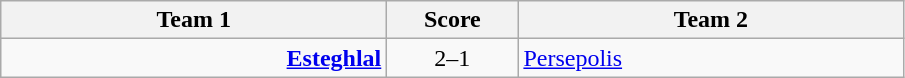<table class="wikitable" style="text-align:center">
<tr>
<th width=250>Team 1</th>
<th width=80>Score</th>
<th width=250>Team 2</th>
</tr>
<tr>
<td style= text-align:right;"><strong><a href='#'>Esteghlal</a></strong></td>
<td>2–1</td>
<td style= text-align:left;"><a href='#'>Persepolis</a></td>
</tr>
</table>
